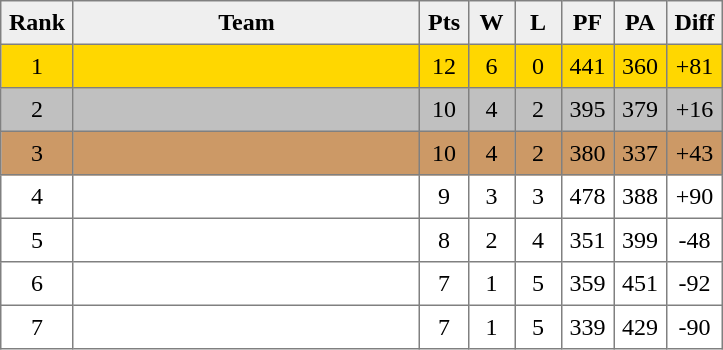<table style=border-collapse:collapse border=1 cellspacing=0 cellpadding=5>
<tr align=center bgcolor=#efefef>
<th width=20>Rank</th>
<th width=220>Team</th>
<th width=20>Pts</th>
<th width=20>W</th>
<th width=20>L</th>
<th width=20>PF</th>
<th width=20>PA</th>
<th width=20>Diff</th>
</tr>
<tr align=center bgcolor=gold>
<td>1</td>
<td align=left></td>
<td>12</td>
<td>6</td>
<td>0</td>
<td>441</td>
<td>360</td>
<td>+81</td>
</tr>
<tr align=center bgcolor=silver>
<td>2</td>
<td align=left></td>
<td>10</td>
<td>4</td>
<td>2</td>
<td>395</td>
<td>379</td>
<td>+16</td>
</tr>
<tr align=center bgcolor=cc9966>
<td>3</td>
<td align=left></td>
<td>10</td>
<td>4</td>
<td>2</td>
<td>380</td>
<td>337</td>
<td>+43</td>
</tr>
<tr align=center>
<td>4</td>
<td align=left></td>
<td>9</td>
<td>3</td>
<td>3</td>
<td>478</td>
<td>388</td>
<td>+90</td>
</tr>
<tr align=center>
<td>5</td>
<td align=left></td>
<td>8</td>
<td>2</td>
<td>4</td>
<td>351</td>
<td>399</td>
<td>-48</td>
</tr>
<tr align=center>
<td>6</td>
<td align=left></td>
<td>7</td>
<td>1</td>
<td>5</td>
<td>359</td>
<td>451</td>
<td>-92</td>
</tr>
<tr align=center>
<td>7</td>
<td align=left></td>
<td>7</td>
<td>1</td>
<td>5</td>
<td>339</td>
<td>429</td>
<td>-90</td>
</tr>
</table>
